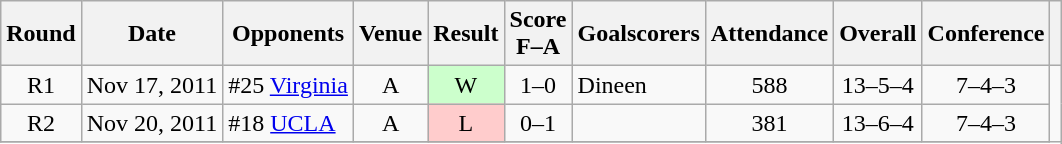<table class="wikitable" style="text-align:center">
<tr>
<th scope="col">Round</th>
<th scope="col">Date</th>
<th scope="col">Opponents</th>
<th scope="col">Venue</th>
<th scope="col">Result</th>
<th scope="col">Score<br>F–A</th>
<th scope="col">Goalscorers</th>
<th scope="col">Attendance</th>
<th scope="col">Overall</th>
<th scope="col">Conference</th>
<th scope="col"></th>
</tr>
<tr>
<td>R1</td>
<td align="left">Nov 17, 2011</td>
<td align="left">#25 <a href='#'>Virginia</a></td>
<td>A</td>
<td style="background-color:#CCFFCC">W</td>
<td>1–0</td>
<td align="left">Dineen</td>
<td>588</td>
<td>13–5–4</td>
<td>7–4–3</td>
</tr>
<tr>
<td>R2</td>
<td align="left">Nov 20, 2011</td>
<td align="left">#18 <a href='#'>UCLA</a></td>
<td>A</td>
<td style="background-color:#FFCCCC">L</td>
<td>0–1</td>
<td align="left"></td>
<td>381</td>
<td>13–6–4</td>
<td>7–4–3</td>
</tr>
<tr>
</tr>
</table>
